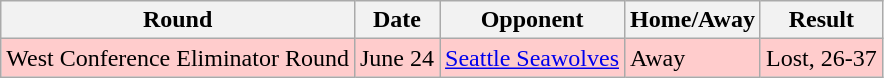<table class="wikitable">
<tr>
<th>Round</th>
<th>Date</th>
<th>Opponent</th>
<th>Home/Away</th>
<th>Result</th>
</tr>
<tr bgcolor="#FFCCCC">
<td>West Conference Eliminator Round</td>
<td>June 24</td>
<td><a href='#'>Seattle Seawolves</a></td>
<td>Away</td>
<td>Lost, 26-37</td>
</tr>
</table>
